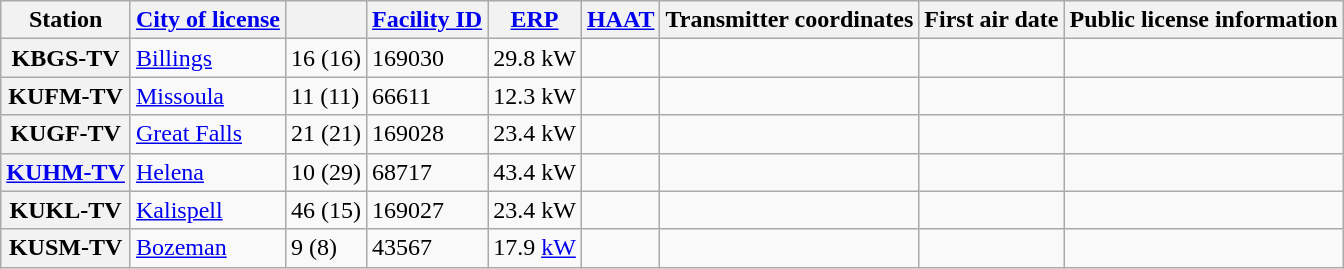<table class="wikitable sortable">
<tr>
<th scope = "col">Station</th>
<th scope = "col"><a href='#'>City of license</a></th>
<th scope = "col"></th>
<th scope = "col"><a href='#'>Facility ID</a></th>
<th scope = "col"><a href='#'>ERP</a></th>
<th scope = "col"><a href='#'>HAAT</a></th>
<th scope = "col">Transmitter coordinates</th>
<th scope = "col">First air date</th>
<th>Public license information</th>
</tr>
<tr>
<th scope="row">KBGS-TV</th>
<td><a href='#'>Billings</a></td>
<td>16 (16)</td>
<td>169030</td>
<td>29.8 kW</td>
<td></td>
<td></td>
<td></td>
<td></td>
</tr>
<tr>
<th scope = "row">KUFM-TV</th>
<td><a href='#'>Missoula</a></td>
<td>11 (11)</td>
<td>66611</td>
<td>12.3 kW</td>
<td></td>
<td></td>
<td></td>
<td></td>
</tr>
<tr>
<th scope = "row">KUGF-TV</th>
<td><a href='#'>Great Falls</a></td>
<td>21 (21)</td>
<td>169028</td>
<td>23.4 kW</td>
<td></td>
<td></td>
<td></td>
<td></td>
</tr>
<tr>
<th scope="row"><a href='#'>KUHM-TV</a></th>
<td><a href='#'>Helena</a></td>
<td>10 (29)</td>
<td>68717</td>
<td>43.4 kW</td>
<td></td>
<td></td>
<td></td>
<td></td>
</tr>
<tr>
<th scope = "row">KUKL-TV</th>
<td><a href='#'>Kalispell</a></td>
<td>46 (15)</td>
<td>169027</td>
<td>23.4 kW</td>
<td></td>
<td></td>
<td></td>
<td></td>
</tr>
<tr>
<th scope="row">KUSM-TV</th>
<td><a href='#'>Bozeman</a></td>
<td>9 (8)</td>
<td>43567</td>
<td>17.9 <a href='#'>kW</a></td>
<td></td>
<td></td>
<td></td>
<td></td>
</tr>
</table>
